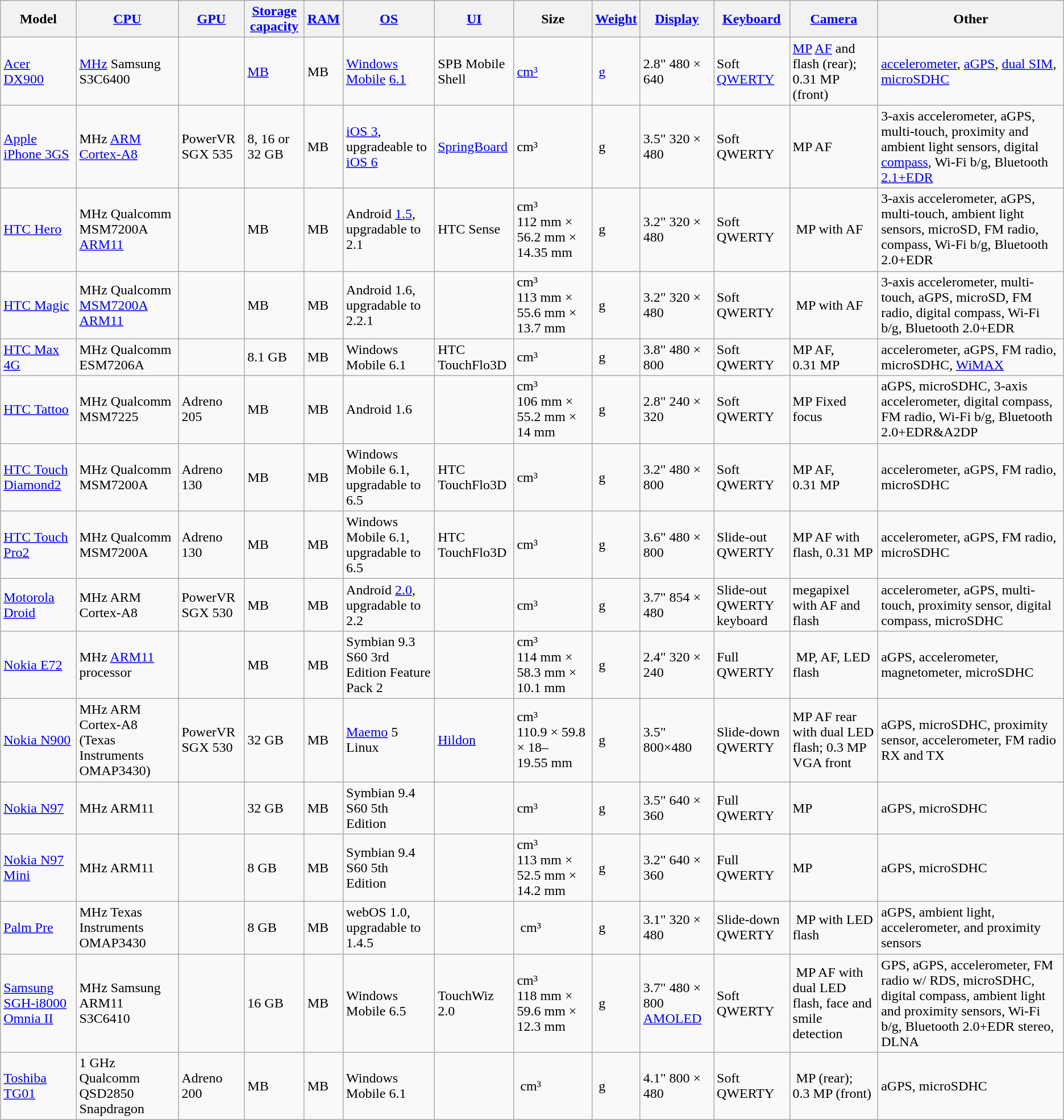<table class="wikitable sortable collapsible">
<tr>
<th>Model</th>
<th><a href='#'>CPU</a></th>
<th><a href='#'>GPU</a></th>
<th><a href='#'>Storage capacity</a></th>
<th><a href='#'>RAM</a></th>
<th><a href='#'>OS</a></th>
<th><a href='#'>UI</a></th>
<th>Size</th>
<th><a href='#'>Weight</a></th>
<th><a href='#'>Display</a></th>
<th><a href='#'>Keyboard</a></th>
<th><a href='#'>Camera</a></th>
<th>Other</th>
</tr>
<tr>
<td><a href='#'>Acer DX900</a></td>
<td> <a href='#'>MHz</a> Samsung S3C6400</td>
<td></td>
<td> <a href='#'>MB</a></td>
<td> MB</td>
<td><a href='#'>Windows Mobile</a> <a href='#'>6.1</a></td>
<td>SPB Mobile Shell</td>
<td> <a href='#'>cm³</a></td>
<td> <a href='#'>g</a></td>
<td>2.8" 480 × 640</td>
<td>Soft <a href='#'>QWERTY</a></td>
<td> <a href='#'>MP</a> <a href='#'>AF</a> and flash (rear); 0.31 MP (front)</td>
<td><a href='#'>accelerometer</a>, <a href='#'>aGPS</a>, <a href='#'>dual SIM</a>, <a href='#'>microSDHC</a></td>
</tr>
<tr>
<td><a href='#'>Apple iPhone 3GS</a></td>
<td> MHz <a href='#'>ARM Cortex-A8</a></td>
<td>PowerVR SGX 535</td>
<td>8, 16 or 32 GB</td>
<td> MB</td>
<td><a href='#'>iOS 3</a>, upgradeable to <a href='#'>iOS 6</a></td>
<td><a href='#'>SpringBoard</a></td>
<td> cm³</td>
<td> g</td>
<td>3.5" 320 × 480</td>
<td>Soft QWERTY</td>
<td> MP AF</td>
<td>3-axis accelerometer, aGPS, multi-touch, proximity and ambient light sensors, digital <a href='#'>compass</a>, Wi-Fi b/g, Bluetooth <a href='#'>2.1+EDR</a></td>
</tr>
<tr>
<td><a href='#'>HTC Hero</a></td>
<td> MHz Qualcomm MSM7200A <a href='#'>ARM11</a></td>
<td></td>
<td> MB</td>
<td> MB</td>
<td>Android <a href='#'>1.5</a>, upgradable to 2.1</td>
<td>HTC Sense</td>
<td> cm³<br>112 mm × 56.2 mm × 14.35 mm</td>
<td> g</td>
<td>3.2" 320 × 480</td>
<td>Soft QWERTY</td>
<td> MP with AF</td>
<td>3-axis accelerometer, aGPS, multi-touch, ambient light sensors, microSD, FM radio, compass, Wi-Fi b/g, Bluetooth 2.0+EDR</td>
</tr>
<tr>
<td><a href='#'>HTC Magic</a></td>
<td> MHz Qualcomm <a href='#'>MSM7200A</a> <a href='#'>ARM11</a></td>
<td></td>
<td> MB</td>
<td> MB</td>
<td>Android 1.6, upgradable to 2.2.1</td>
<td></td>
<td> cm³<br>113 mm × 55.6 mm × 13.7 mm</td>
<td> g</td>
<td>3.2" 320 × 480</td>
<td>Soft QWERTY</td>
<td> MP with AF</td>
<td>3-axis accelerometer, multi-touch, aGPS, microSD, FM radio, digital compass, Wi-Fi b/g, Bluetooth 2.0+EDR</td>
</tr>
<tr>
<td><a href='#'>HTC Max 4G</a></td>
<td> MHz Qualcomm ESM7206A</td>
<td></td>
<td>8.1 GB</td>
<td> MB</td>
<td>Windows Mobile 6.1</td>
<td>HTC TouchFlo3D</td>
<td> cm³</td>
<td> g</td>
<td>3.8" 480 × 800</td>
<td>Soft QWERTY</td>
<td> MP AF, 0.31 MP</td>
<td>accelerometer, aGPS, FM radio, microSDHC, <a href='#'>WiMAX</a></td>
</tr>
<tr>
<td><a href='#'>HTC Tattoo</a></td>
<td> MHz Qualcomm MSM7225</td>
<td>Adreno 205</td>
<td> MB</td>
<td> MB</td>
<td>Android 1.6</td>
<td></td>
<td> cm³<br>106 mm × 55.2 mm × 14 mm</td>
<td> g</td>
<td>2.8" 240 × 320</td>
<td>Soft QWERTY</td>
<td> MP Fixed focus</td>
<td>aGPS, microSDHC, 3-axis accelerometer, digital compass, FM radio, Wi-Fi b/g, Bluetooth 2.0+EDR&A2DP</td>
</tr>
<tr>
<td><a href='#'>HTC Touch Diamond2</a></td>
<td> MHz Qualcomm MSM7200A</td>
<td>Adreno 130</td>
<td> MB</td>
<td> MB</td>
<td>Windows Mobile 6.1, upgradable to 6.5</td>
<td>HTC TouchFlo3D</td>
<td> cm³</td>
<td> g</td>
<td>3.2" 480 × 800</td>
<td>Soft QWERTY</td>
<td> MP AF, 0.31 MP</td>
<td>accelerometer, aGPS, FM radio, microSDHC</td>
</tr>
<tr>
<td><a href='#'>HTC Touch Pro2</a></td>
<td> MHz Qualcomm MSM7200A</td>
<td>Adreno 130</td>
<td> MB</td>
<td> MB</td>
<td>Windows Mobile 6.1, upgradable to 6.5</td>
<td>HTC TouchFlo3D</td>
<td> cm³</td>
<td> g</td>
<td>3.6" 480 × 800</td>
<td>Slide-out QWERTY</td>
<td> MP AF with flash, 0.31 MP</td>
<td>accelerometer, aGPS, FM radio, microSDHC</td>
</tr>
<tr>
<td><a href='#'>Motorola Droid</a></td>
<td> MHz ARM Cortex-A8</td>
<td>PowerVR SGX 530</td>
<td> MB</td>
<td> MB</td>
<td>Android <a href='#'>2.0</a>, upgradable to 2.2</td>
<td></td>
<td> cm³</td>
<td> g</td>
<td>3.7" 854 × 480</td>
<td>Slide-out QWERTY keyboard</td>
<td> megapixel with AF and flash</td>
<td>accelerometer, aGPS, multi-touch, proximity sensor, digital compass, microSDHC</td>
</tr>
<tr>
<td><a href='#'>Nokia E72</a></td>
<td> MHz <a href='#'>ARM11</a> processor</td>
<td></td>
<td> MB</td>
<td> MB</td>
<td>Symbian 9.3 S60 3rd Edition Feature Pack 2</td>
<td></td>
<td> cm³<br>114 mm × 58.3 mm × 10.1 mm</td>
<td> g</td>
<td>2.4" 320 × 240</td>
<td>Full QWERTY</td>
<td> MP, AF, LED flash</td>
<td>aGPS, accelerometer, magnetometer, microSDHC</td>
</tr>
<tr>
<td><a href='#'>Nokia N900</a></td>
<td> MHz ARM Cortex-A8 (Texas Instruments OMAP3430)</td>
<td>PowerVR SGX 530</td>
<td> 32 GB</td>
<td> MB</td>
<td><a href='#'>Maemo</a> 5 Linux</td>
<td><a href='#'>Hildon</a></td>
<td> cm³<br>110.9 × 59.8 × 18–19.55 mm</td>
<td> g</td>
<td>3.5" 800×480</td>
<td>Slide-down QWERTY</td>
<td> MP  AF rear with dual LED flash; 0.3 MP VGA front</td>
<td>aGPS, microSDHC, proximity sensor, accelerometer, FM radio RX and TX</td>
</tr>
<tr>
<td><a href='#'>Nokia N97</a></td>
<td> MHz ARM11</td>
<td></td>
<td> 32 GB</td>
<td> MB</td>
<td>Symbian 9.4 S60 5th Edition</td>
<td></td>
<td> cm³ <br> </td>
<td> g</td>
<td>3.5" 640 × 360</td>
<td>Full QWERTY</td>
<td> MP</td>
<td>aGPS, microSDHC</td>
</tr>
<tr>
<td><a href='#'>Nokia N97 Mini</a></td>
<td> MHz ARM11</td>
<td></td>
<td> 8 GB</td>
<td> MB</td>
<td>Symbian 9.4 S60 5th Edition</td>
<td></td>
<td> cm³ <br> 113 mm × 52.5 mm × 14.2 mm</td>
<td> g</td>
<td>3.2" 640 × 360</td>
<td>Full QWERTY</td>
<td> MP</td>
<td>aGPS, microSDHC</td>
</tr>
<tr>
<td><a href='#'>Palm Pre</a></td>
<td> MHz Texas Instruments OMAP3430</td>
<td></td>
<td> 8 GB</td>
<td> MB</td>
<td>webOS 1.0, upgradable to 1.4.5</td>
<td></td>
<td> cm³</td>
<td> g</td>
<td>3.1" 320 × 480</td>
<td>Slide-down QWERTY</td>
<td> MP with LED flash</td>
<td>aGPS, ambient light, accelerometer, and proximity sensors</td>
</tr>
<tr>
<td><a href='#'>Samsung SGH-i8000 Omnia II</a></td>
<td> MHz Samsung ARM11 S3C6410</td>
<td></td>
<td> 16 GB</td>
<td> MB</td>
<td>Windows Mobile 6.5</td>
<td>TouchWiz 2.0</td>
<td> cm³ <br> 118 mm × 59.6 mm × 12.3 mm</td>
<td> g</td>
<td>3.7" 480 × 800 <a href='#'>AMOLED</a></td>
<td>Soft QWERTY</td>
<td> MP AF with dual LED flash, face and smile detection</td>
<td>GPS, aGPS, accelerometer, FM radio w/ RDS, microSDHC, digital compass, ambient light and proximity sensors, Wi-Fi b/g, Bluetooth 2.0+EDR stereo, DLNA</td>
</tr>
<tr>
<td><a href='#'>Toshiba TG01</a></td>
<td> 1 GHz Qualcomm QSD2850 Snapdragon</td>
<td>Adreno 200</td>
<td> MB</td>
<td> MB</td>
<td>Windows Mobile 6.1</td>
<td></td>
<td> cm³</td>
<td> g</td>
<td>4.1" 800 × 480</td>
<td>Soft QWERTY</td>
<td> MP (rear); 0.3 MP (front)</td>
<td>aGPS, microSDHC</td>
</tr>
</table>
